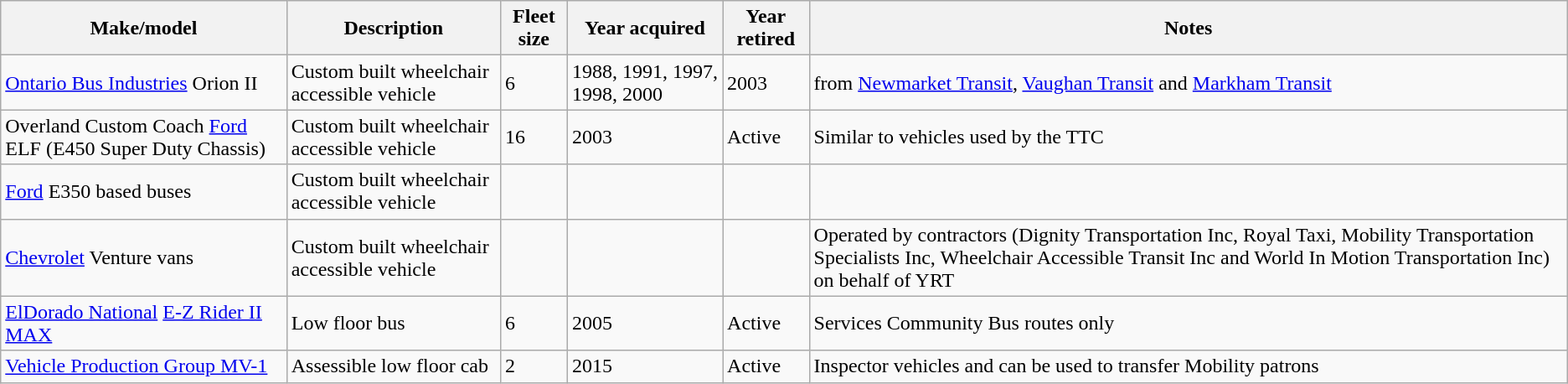<table class="wikitable">
<tr>
<th>Make/model</th>
<th>Description</th>
<th>Fleet size</th>
<th>Year acquired</th>
<th>Year retired</th>
<th>Notes</th>
</tr>
<tr>
<td><a href='#'>Ontario Bus Industries</a> Orion II </td>
<td>Custom built wheelchair accessible vehicle</td>
<td>6</td>
<td>1988, 1991, 1997, 1998, 2000</td>
<td>2003</td>
<td>from <a href='#'>Newmarket Transit</a>, <a href='#'>Vaughan Transit</a> and <a href='#'>Markham Transit</a></td>
</tr>
<tr>
<td>Overland Custom Coach <a href='#'>Ford</a> ELF (E450 Super Duty Chassis) </td>
<td>Custom built wheelchair accessible vehicle</td>
<td>16</td>
<td>2003</td>
<td>Active</td>
<td>Similar to vehicles used by the TTC</td>
</tr>
<tr>
<td><a href='#'>Ford</a> E350 based buses </td>
<td>Custom built wheelchair accessible vehicle</td>
<td></td>
<td></td>
<td></td>
<td></td>
</tr>
<tr>
<td><a href='#'>Chevrolet</a> Venture vans </td>
<td>Custom built wheelchair accessible vehicle</td>
<td></td>
<td></td>
<td></td>
<td>Operated by contractors (Dignity Transportation Inc, Royal Taxi, Mobility Transportation Specialists Inc, Wheelchair Accessible Transit Inc and World In Motion Transportation Inc) on behalf of YRT</td>
</tr>
<tr>
<td><a href='#'>ElDorado National</a> <a href='#'>E-Z Rider II MAX</a></td>
<td>Low floor bus</td>
<td>6</td>
<td>2005</td>
<td>Active</td>
<td>Services Community Bus routes only</td>
</tr>
<tr>
<td><a href='#'>Vehicle Production Group MV-1</a> </td>
<td>Assessible low floor cab</td>
<td>2</td>
<td>2015</td>
<td>Active</td>
<td>Inspector vehicles and can be used to transfer Mobility patrons</td>
</tr>
</table>
